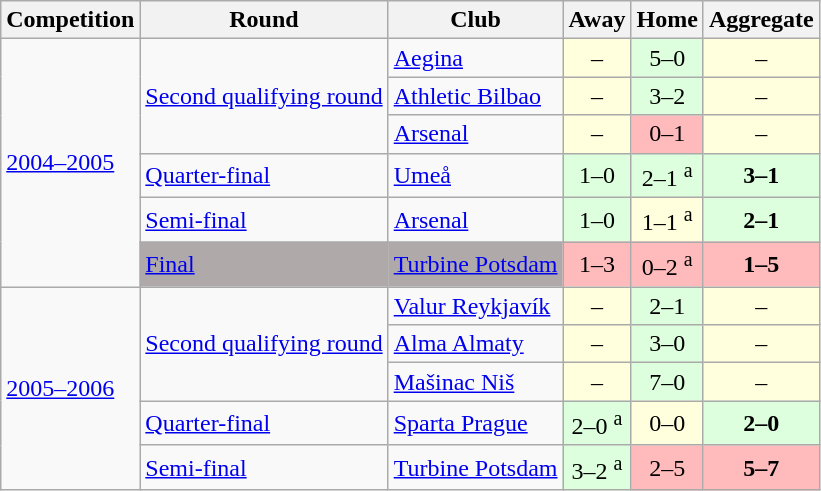<table class="wikitable">
<tr>
<th>Competition</th>
<th>Round</th>
<th>Club</th>
<th>Away</th>
<th>Home</th>
<th>Aggregate</th>
</tr>
<tr>
<td rowspan="6"><a href='#'>2004–2005</a></td>
<td rowspan="3"><a href='#'>Second qualifying round</a></td>
<td> <a href='#'>Aegina</a></td>
<td bgcolor="#ffffdd" style="text-align:center;">–</td>
<td bgcolor="#ddffdd" style="text-align:center;">5–0</td>
<td bgcolor="#ffffdd" style="text-align:center;">–</td>
</tr>
<tr>
<td> <a href='#'>Athletic Bilbao</a></td>
<td bgcolor="#ffffdd" style="text-align:center;">–</td>
<td bgcolor="#ddffdd" style="text-align:center;">3–2</td>
<td bgcolor="#ffffdd" style="text-align:center;">–</td>
</tr>
<tr>
<td> <a href='#'>Arsenal</a></td>
<td bgcolor="#ffffdd" style="text-align:center;">–</td>
<td bgcolor="#ffbbbb" style="text-align:center;">0–1</td>
<td bgcolor="#ffffdd" style="text-align:center;">–</td>
</tr>
<tr>
<td><a href='#'>Quarter-final</a></td>
<td> <a href='#'>Umeå</a></td>
<td bgcolor="#ddffdd" style="text-align:center;">1–0</td>
<td bgcolor="#ddffdd" style="text-align:center;">2–1 <sup>a</sup></td>
<td bgcolor="#ddffdd" style="text-align:center;"><strong>3–1</strong></td>
</tr>
<tr>
<td><a href='#'>Semi-final</a></td>
<td> <a href='#'>Arsenal</a></td>
<td bgcolor="#ddffdd" style="text-align:center;">1–0</td>
<td bgcolor="#ffffdd" style="text-align:center;">1–1 <sup>a</sup></td>
<td bgcolor="#ddffdd" style="text-align:center;"><strong>2–1</strong></td>
</tr>
<tr>
<td bgcolor="#B0A9A9"><a href='#'>Final</a></td>
<td bgcolor="#B0A9A9"> <a href='#'>Turbine Potsdam</a></td>
<td bgcolor="#ffbbbb" style="text-align:center;">1–3</td>
<td bgcolor="#ffbbbb" style="text-align:center;">0–2 <sup>a</sup></td>
<td bgcolor="#ffbbbb" style="text-align:center;"><strong>1–5</strong></td>
</tr>
<tr>
<td rowspan="5"><a href='#'>2005–2006</a></td>
<td rowspan="3"><a href='#'>Second qualifying round</a></td>
<td> <a href='#'>Valur Reykjavík</a></td>
<td bgcolor="#ffffdd" style="text-align:center;">–</td>
<td bgcolor="#ddffdd" style="text-align:center;">2–1</td>
<td bgcolor="#ffffdd" style="text-align:center;">–</td>
</tr>
<tr>
<td> <a href='#'>Alma Almaty</a></td>
<td bgcolor="#ffffdd" style="text-align:center;">–</td>
<td bgcolor="#ddffdd" style="text-align:center;">3–0</td>
<td bgcolor="#ffffdd" style="text-align:center;">–</td>
</tr>
<tr>
<td> <a href='#'>Mašinac Niš</a></td>
<td bgcolor="#ffffdd" style="text-align:center;">–</td>
<td bgcolor="#ddffdd" style="text-align:center;">7–0</td>
<td bgcolor="#ffffdd" style="text-align:center;">–</td>
</tr>
<tr>
<td><a href='#'>Quarter-final</a></td>
<td> <a href='#'>Sparta Prague</a></td>
<td bgcolor="#ddffdd" style="text-align:center;">2–0 <sup>a</sup></td>
<td bgcolor="#ffffdd" style="text-align:center;">0–0</td>
<td bgcolor="#ddffdd" style="text-align:center;"><strong>2–0</strong></td>
</tr>
<tr>
<td><a href='#'>Semi-final</a></td>
<td> <a href='#'>Turbine Potsdam</a></td>
<td bgcolor="#ddffdd" style="text-align:center;">3–2 <sup>a</sup></td>
<td bgcolor="#ffbbbb" style="text-align:center;">2–5</td>
<td bgcolor="#ffbbbb" style="text-align:center;"><strong>5–7</strong></td>
</tr>
</table>
